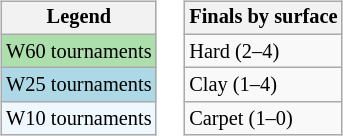<table>
<tr valign=top>
<td><br><table class="wikitable" style="font-size:85%">
<tr>
<th>Legend</th>
</tr>
<tr style="background:#addfad;">
<td>W60 tournaments</td>
</tr>
<tr style="background:lightblue;">
<td>W25 tournaments</td>
</tr>
<tr style="background:#f0f8ff;">
<td>W10 tournaments</td>
</tr>
</table>
</td>
<td><br><table class="wikitable" style="font-size:85%">
<tr>
<th>Finals by surface</th>
</tr>
<tr>
<td>Hard (2–4)</td>
</tr>
<tr>
<td>Clay (1–4)</td>
</tr>
<tr>
<td>Carpet (1–0)</td>
</tr>
</table>
</td>
</tr>
</table>
